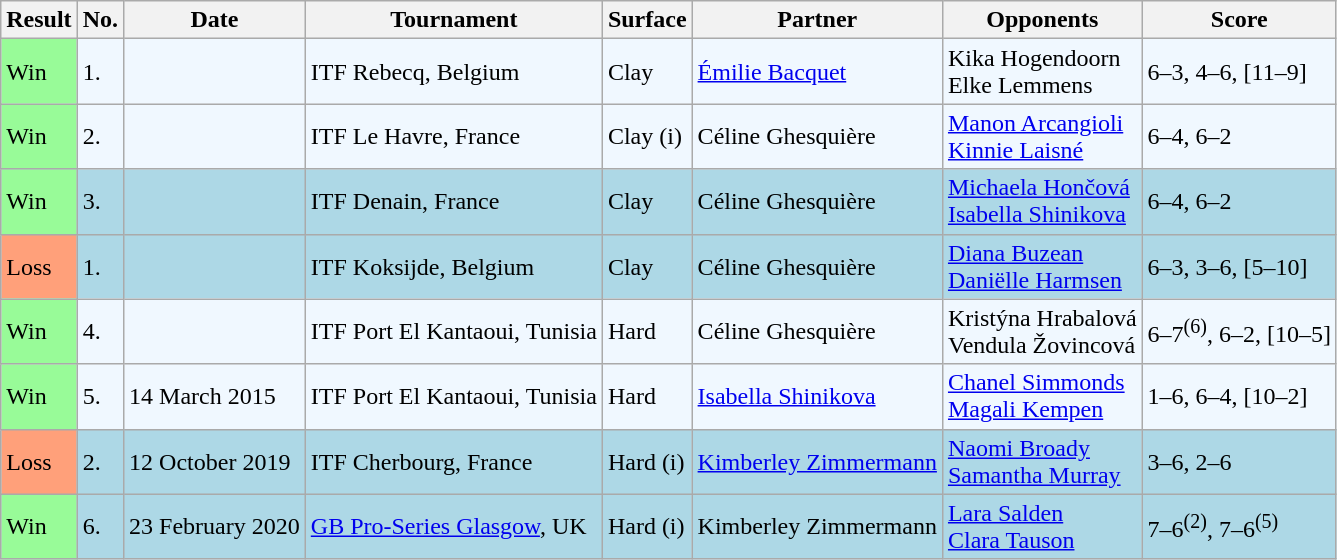<table class="sortable wikitable">
<tr>
<th>Result</th>
<th class="unsortable">No.</th>
<th>Date</th>
<th>Tournament</th>
<th>Surface</th>
<th>Partner</th>
<th>Opponents</th>
<th class="unsortable">Score</th>
</tr>
<tr style="background:#f0f8ff;">
<td bgcolor="98FB98">Win</td>
<td>1.</td>
<td></td>
<td>ITF Rebecq, Belgium</td>
<td>Clay</td>
<td> <a href='#'>Émilie Bacquet</a></td>
<td> Kika Hogendoorn <br>  Elke Lemmens</td>
<td>6–3, 4–6, [11–9]</td>
</tr>
<tr style="background:#f0f8ff;">
<td bgcolor="98FB98">Win</td>
<td>2.</td>
<td></td>
<td>ITF Le Havre, France</td>
<td>Clay (i)</td>
<td> Céline Ghesquière</td>
<td> <a href='#'>Manon Arcangioli</a> <br>  <a href='#'>Kinnie Laisné</a></td>
<td>6–4, 6–2</td>
</tr>
<tr style="background:lightblue;">
<td bgcolor="98FB98">Win</td>
<td>3.</td>
<td></td>
<td>ITF Denain, France</td>
<td>Clay</td>
<td> Céline Ghesquière</td>
<td> <a href='#'>Michaela Hončová</a> <br>  <a href='#'>Isabella Shinikova</a></td>
<td>6–4, 6–2</td>
</tr>
<tr style="background:lightblue;">
<td bgcolor="FFA07A">Loss</td>
<td>1.</td>
<td></td>
<td>ITF Koksijde, Belgium</td>
<td>Clay</td>
<td> Céline Ghesquière</td>
<td> <a href='#'>Diana Buzean</a> <br>  <a href='#'>Daniëlle Harmsen</a></td>
<td>6–3, 3–6, [5–10]</td>
</tr>
<tr style="background:#f0f8ff;">
<td bgcolor="98FB98">Win</td>
<td>4.</td>
<td></td>
<td>ITF Port El Kantaoui, Tunisia</td>
<td>Hard</td>
<td> Céline Ghesquière</td>
<td> Kristýna Hrabalová <br>  Vendula Žovincová</td>
<td>6–7<sup>(6)</sup>, 6–2, [10–5]</td>
</tr>
<tr style="background:#f0f8ff;">
<td bgcolor="98FB98">Win</td>
<td>5.</td>
<td>14 March 2015</td>
<td>ITF Port El Kantaoui, Tunisia</td>
<td>Hard</td>
<td> <a href='#'>Isabella Shinikova</a></td>
<td> <a href='#'>Chanel Simmonds</a> <br>  <a href='#'>Magali Kempen</a></td>
<td>1–6, 6–4, [10–2]</td>
</tr>
<tr style="background:lightblue;">
<td bgcolor="FFA07A">Loss</td>
<td>2.</td>
<td>12 October 2019</td>
<td>ITF Cherbourg, France</td>
<td>Hard (i)</td>
<td> <a href='#'>Kimberley Zimmermann</a></td>
<td> <a href='#'>Naomi Broady</a> <br>  <a href='#'>Samantha Murray</a></td>
<td>3–6, 2–6</td>
</tr>
<tr style="background:lightblue;">
<td bgcolor="98FB98">Win</td>
<td>6.</td>
<td>23 February 2020</td>
<td><a href='#'>GB Pro-Series Glasgow</a>, UK</td>
<td>Hard (i)</td>
<td> Kimberley Zimmermann</td>
<td> <a href='#'>Lara Salden</a> <br>  <a href='#'>Clara Tauson</a></td>
<td>7–6<sup>(2)</sup>, 7–6<sup>(5)</sup></td>
</tr>
</table>
